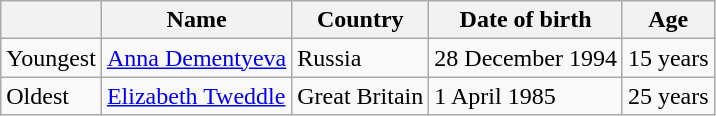<table class="wikitable">
<tr>
<th></th>
<th>Name</th>
<th>Country</th>
<th>Date of birth</th>
<th>Age</th>
</tr>
<tr>
<td>Youngest</td>
<td><a href='#'>Anna Dementyeva</a></td>
<td>Russia </td>
<td>28 December 1994</td>
<td>15 years</td>
</tr>
<tr>
<td>Oldest</td>
<td><a href='#'>Elizabeth Tweddle</a></td>
<td>Great Britain </td>
<td>1 April 1985</td>
<td>25 years</td>
</tr>
</table>
